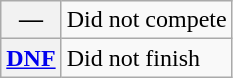<table class="wikitable">
<tr>
<th scope="row">—</th>
<td>Did not compete</td>
</tr>
<tr>
<th scope="row"><a href='#'>DNF</a></th>
<td>Did not finish</td>
</tr>
</table>
